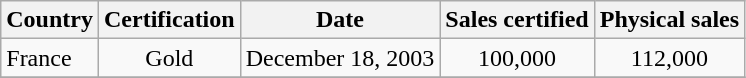<table class="wikitable sortable">
<tr>
<th bgcolor="#ebf5ff">Country</th>
<th bgcolor="#ebf5ff">Certification</th>
<th bgcolor="#ebf5ff">Date</th>
<th bgcolor="#ebf5ff">Sales certified</th>
<th bgcolor="#ebf5ff">Physical sales</th>
</tr>
<tr>
<td>France</td>
<td align="center">Gold</td>
<td align="center">December 18, 2003</td>
<td align="center">100,000</td>
<td align="center">112,000</td>
</tr>
<tr>
</tr>
</table>
